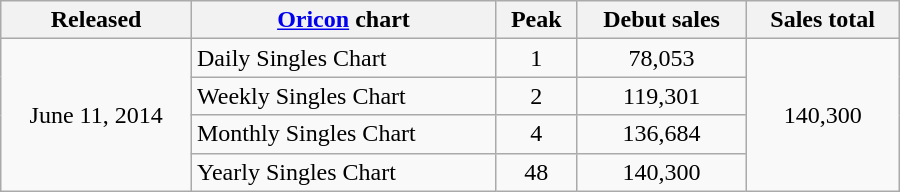<table class="wikitable" style="width:600px;">
<tr>
<th>Released</th>
<th><a href='#'>Oricon</a> chart</th>
<th>Peak</th>
<th>Debut sales</th>
<th>Sales total</th>
</tr>
<tr>
<td style="text-align:center;" rowspan="4">June 11, 2014</td>
<td align="left">Daily Singles Chart</td>
<td style="text-align:center;">1</td>
<td style="text-align:center;">78,053</td>
<td style="text-align:center;" rowspan="4">140,300</td>
</tr>
<tr>
<td align="left">Weekly Singles Chart</td>
<td style="text-align:center;">2</td>
<td style="text-align:center;">119,301</td>
</tr>
<tr>
<td align="left">Monthly Singles Chart</td>
<td style="text-align:center;">4</td>
<td style="text-align:center;">136,684</td>
</tr>
<tr>
<td align="left">Yearly Singles Chart</td>
<td style="text-align:center;">48</td>
<td style="text-align:center;">140,300</td>
</tr>
</table>
